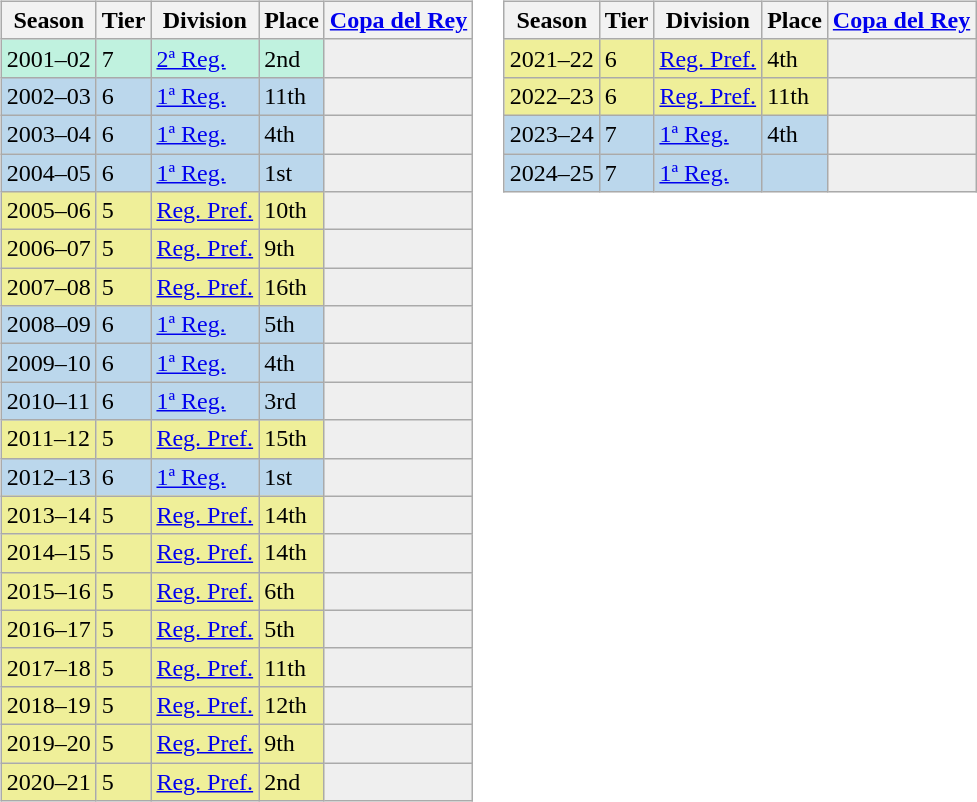<table>
<tr>
<td valign="top" width=0%><br><table class="wikitable">
<tr style="background:#f0f6fa;">
<th>Season</th>
<th>Tier</th>
<th>Division</th>
<th>Place</th>
<th><a href='#'>Copa del Rey</a></th>
</tr>
<tr>
<td style="background:#C0F2DF;">2001–02</td>
<td style="background:#C0F2DF;">7</td>
<td style="background:#C0F2DF;"><a href='#'>2ª Reg.</a></td>
<td style="background:#C0F2DF;">2nd</td>
<th style="background:#efefef;"></th>
</tr>
<tr>
<td style="background:#BBD7EC;">2002–03</td>
<td style="background:#BBD7EC;">6</td>
<td style="background:#BBD7EC;"><a href='#'>1ª Reg.</a></td>
<td style="background:#BBD7EC;">11th</td>
<th style="background:#efefef;"></th>
</tr>
<tr>
<td style="background:#BBD7EC;">2003–04</td>
<td style="background:#BBD7EC;">6</td>
<td style="background:#BBD7EC;"><a href='#'>1ª Reg.</a></td>
<td style="background:#BBD7EC;">4th</td>
<th style="background:#efefef;"></th>
</tr>
<tr>
<td style="background:#BBD7EC;">2004–05</td>
<td style="background:#BBD7EC;">6</td>
<td style="background:#BBD7EC;"><a href='#'>1ª Reg.</a></td>
<td style="background:#BBD7EC;">1st</td>
<th style="background:#efefef;"></th>
</tr>
<tr>
<td style="background:#EFEF99;">2005–06</td>
<td style="background:#EFEF99;">5</td>
<td style="background:#EFEF99;"><a href='#'>Reg. Pref.</a></td>
<td style="background:#EFEF99;">10th</td>
<th style="background:#efefef;"></th>
</tr>
<tr>
<td style="background:#EFEF99;">2006–07</td>
<td style="background:#EFEF99;">5</td>
<td style="background:#EFEF99;"><a href='#'>Reg. Pref.</a></td>
<td style="background:#EFEF99;">9th</td>
<th style="background:#efefef;"></th>
</tr>
<tr>
<td style="background:#EFEF99;">2007–08</td>
<td style="background:#EFEF99;">5</td>
<td style="background:#EFEF99;"><a href='#'>Reg. Pref.</a></td>
<td style="background:#EFEF99;">16th</td>
<th style="background:#efefef;"></th>
</tr>
<tr>
<td style="background:#BBD7EC;">2008–09</td>
<td style="background:#BBD7EC;">6</td>
<td style="background:#BBD7EC;"><a href='#'>1ª Reg.</a></td>
<td style="background:#BBD7EC;">5th</td>
<th style="background:#efefef;"></th>
</tr>
<tr>
<td style="background:#BBD7EC;">2009–10</td>
<td style="background:#BBD7EC;">6</td>
<td style="background:#BBD7EC;"><a href='#'>1ª Reg.</a></td>
<td style="background:#BBD7EC;">4th</td>
<th style="background:#efefef;"></th>
</tr>
<tr>
<td style="background:#BBD7EC;">2010–11</td>
<td style="background:#BBD7EC;">6</td>
<td style="background:#BBD7EC;"><a href='#'>1ª Reg.</a></td>
<td style="background:#BBD7EC;">3rd</td>
<th style="background:#efefef;"></th>
</tr>
<tr>
<td style="background:#EFEF99;">2011–12</td>
<td style="background:#EFEF99;">5</td>
<td style="background:#EFEF99;"><a href='#'>Reg. Pref.</a></td>
<td style="background:#EFEF99;">15th</td>
<th style="background:#efefef;"></th>
</tr>
<tr>
<td style="background:#BBD7EC;">2012–13</td>
<td style="background:#BBD7EC;">6</td>
<td style="background:#BBD7EC;"><a href='#'>1ª Reg.</a></td>
<td style="background:#BBD7EC;">1st</td>
<th style="background:#efefef;"></th>
</tr>
<tr>
<td style="background:#EFEF99;">2013–14</td>
<td style="background:#EFEF99;">5</td>
<td style="background:#EFEF99;"><a href='#'>Reg. Pref.</a></td>
<td style="background:#EFEF99;">14th</td>
<th style="background:#efefef;"></th>
</tr>
<tr>
<td style="background:#EFEF99;">2014–15</td>
<td style="background:#EFEF99;">5</td>
<td style="background:#EFEF99;"><a href='#'>Reg. Pref.</a></td>
<td style="background:#EFEF99;">14th</td>
<th style="background:#efefef;"></th>
</tr>
<tr>
<td style="background:#EFEF99;">2015–16</td>
<td style="background:#EFEF99;">5</td>
<td style="background:#EFEF99;"><a href='#'>Reg. Pref.</a></td>
<td style="background:#EFEF99;">6th</td>
<th style="background:#efefef;"></th>
</tr>
<tr>
<td style="background:#EFEF99;">2016–17</td>
<td style="background:#EFEF99;">5</td>
<td style="background:#EFEF99;"><a href='#'>Reg. Pref.</a></td>
<td style="background:#EFEF99;">5th</td>
<th style="background:#efefef;"></th>
</tr>
<tr>
<td style="background:#EFEF99;">2017–18</td>
<td style="background:#EFEF99;">5</td>
<td style="background:#EFEF99;"><a href='#'>Reg. Pref.</a></td>
<td style="background:#EFEF99;">11th</td>
<th style="background:#efefef;"></th>
</tr>
<tr>
<td style="background:#EFEF99;">2018–19</td>
<td style="background:#EFEF99;">5</td>
<td style="background:#EFEF99;"><a href='#'>Reg. Pref.</a></td>
<td style="background:#EFEF99;">12th</td>
<th style="background:#efefef;"></th>
</tr>
<tr>
<td style="background:#EFEF99;">2019–20</td>
<td style="background:#EFEF99;">5</td>
<td style="background:#EFEF99;"><a href='#'>Reg. Pref.</a></td>
<td style="background:#EFEF99;">9th</td>
<th style="background:#efefef;"></th>
</tr>
<tr>
<td style="background:#EFEF99;">2020–21</td>
<td style="background:#EFEF99;">5</td>
<td style="background:#EFEF99;"><a href='#'>Reg. Pref.</a></td>
<td style="background:#EFEF99;">2nd</td>
<th style="background:#efefef;"></th>
</tr>
</table>
</td>
<td valign="top" width=0%><br><table class="wikitable">
<tr style="background:#f0f6fa;">
<th>Season</th>
<th>Tier</th>
<th>Division</th>
<th>Place</th>
<th><a href='#'>Copa del Rey</a></th>
</tr>
<tr>
<td style="background:#EFEF99;">2021–22</td>
<td style="background:#EFEF99;">6</td>
<td style="background:#EFEF99;"><a href='#'>Reg. Pref.</a></td>
<td style="background:#EFEF99;">4th</td>
<th style="background:#efefef;"></th>
</tr>
<tr>
<td style="background:#EFEF99;">2022–23</td>
<td style="background:#EFEF99;">6</td>
<td style="background:#EFEF99;"><a href='#'>Reg. Pref.</a></td>
<td style="background:#EFEF99;">11th</td>
<th style="background:#efefef;"></th>
</tr>
<tr>
<td style="background:#BBD7EC;">2023–24</td>
<td style="background:#BBD7EC;">7</td>
<td style="background:#BBD7EC;"><a href='#'>1ª Reg.</a></td>
<td style="background:#BBD7EC;">4th</td>
<th style="background:#efefef;"></th>
</tr>
<tr>
<td style="background:#BBD7EC;">2024–25</td>
<td style="background:#BBD7EC;">7</td>
<td style="background:#BBD7EC;"><a href='#'>1ª Reg.</a></td>
<td style="background:#BBD7EC;"></td>
<th style="background:#efefef;"></th>
</tr>
</table>
</td>
</tr>
</table>
